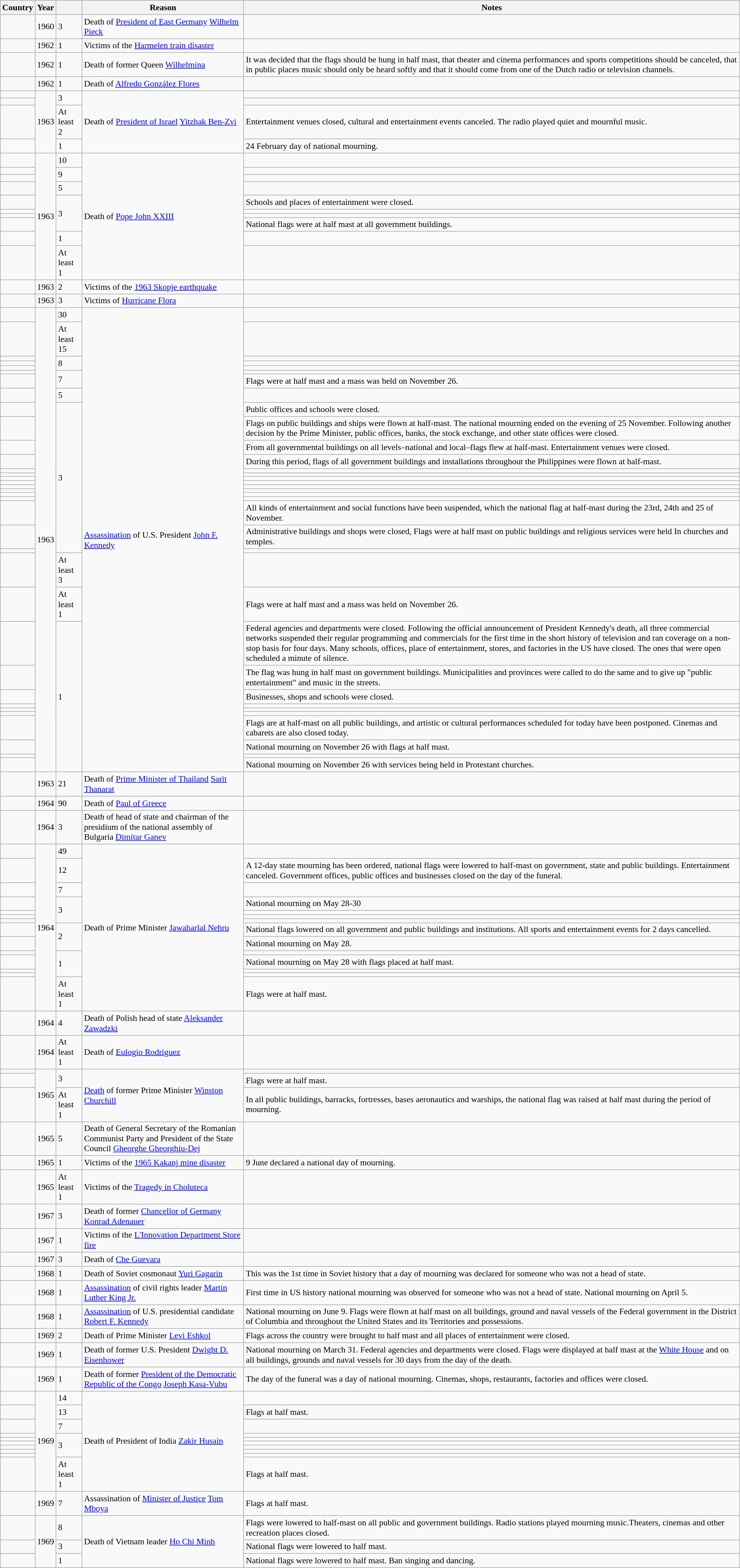<table class="wikitable sortable" style="font-size:90%;">
<tr>
<th>Country</th>
<th>Year</th>
<th></th>
<th>Reason</th>
<th>Notes</th>
</tr>
<tr>
<td></td>
<td>1960</td>
<td>3</td>
<td>Death of <a href='#'>President of East Germany</a> <a href='#'>Wilhelm Pieck</a></td>
<td></td>
</tr>
<tr>
<td></td>
<td>1962</td>
<td>1</td>
<td>Victims of the <a href='#'>Harmelen train disaster</a></td>
<td></td>
</tr>
<tr>
<td></td>
<td>1962</td>
<td>1</td>
<td>Death of former Queen <a href='#'>Wilhelmina</a></td>
<td>It was decided that the flags should be hung in half mast, that theater and cinema performances and sports competitions should be canceled, that in public places music should only be heard softly and that it should come from one of the Dutch radio or television channels.</td>
</tr>
<tr>
<td></td>
<td>1962</td>
<td>1</td>
<td>Death of <a href='#'>Alfredo González Flores</a></td>
<td></td>
</tr>
<tr>
<td></td>
<td rowspan=4>1963</td>
<td rowspan=2>3</td>
<td rowspan=4>Death of <a href='#'>President of Israel</a> <a href='#'>Yitzhak Ben-Zvi</a></td>
<td></td>
</tr>
<tr>
<td></td>
<td></td>
</tr>
<tr>
<td></td>
<td>At least 2</td>
<td>Entertainment venues closed, cultural and entertainment events canceled. The radio played quiet and mournful music.</td>
</tr>
<tr>
<td></td>
<td>1</td>
<td>24 February day of national mourning.</td>
</tr>
<tr>
<td></td>
<td rowspan="10">1963</td>
<td>10</td>
<td rowspan="10">Death of <a href='#'>Pope John XXIII</a></td>
<td></td>
</tr>
<tr>
<td></td>
<td rowspan=2>9</td>
<td></td>
</tr>
<tr>
<td></td>
<td></td>
</tr>
<tr>
<td></td>
<td>5</td>
<td></td>
</tr>
<tr>
<td></td>
<td rowspan="4">3</td>
<td>Schools and places of entertainment were closed.</td>
</tr>
<tr>
<td></td>
<td></td>
</tr>
<tr>
<td></td>
<td></td>
</tr>
<tr>
<td></td>
<td>National flags were at half mast at all government buildings.</td>
</tr>
<tr>
<td></td>
<td>1</td>
<td></td>
</tr>
<tr>
<td></td>
<td>At least 1</td>
<td></td>
</tr>
<tr>
<td></td>
<td>1963</td>
<td>2</td>
<td>Victims of the <a href='#'>1963 Skopje earthquake</a></td>
<td></td>
</tr>
<tr>
<td></td>
<td>1963</td>
<td>3</td>
<td>Victims of <a href='#'>Hurricane Flora</a></td>
<td></td>
</tr>
<tr>
<td></td>
<td rowspan=35>1963</td>
<td>30</td>
<td rowspan=35><a href='#'>Assassination</a> of U.S. President <a href='#'>John F. Kennedy</a></td>
<td></td>
</tr>
<tr>
<td></td>
<td>At least 15</td>
<td></td>
</tr>
<tr>
<td></td>
<td rowspan=3>8</td>
<td></td>
</tr>
<tr>
<td></td>
<td></td>
</tr>
<tr>
<td></td>
<td></td>
</tr>
<tr>
<td></td>
<td rowspan=2>7</td>
<td></td>
</tr>
<tr>
<td></td>
<td>Flags were at half mast and a mass was held on November 26.</td>
</tr>
<tr>
<td></td>
<td>5</td>
<td></td>
</tr>
<tr>
<td></td>
<td rowspan=15>3</td>
<td>Public offices and schools were closed.</td>
</tr>
<tr>
<td></td>
<td>Flags on public buildings and ships were flown at half-mast. The national mourning ended on the evening of 25 November. Following another decision by the Prime Minister, public offices, banks, the stock exchange, and other state offices were closed.</td>
</tr>
<tr>
<td></td>
<td>From all governmental buildings on all levels–national and local–flags flew at half-mast. Entertainment venues were closed.</td>
</tr>
<tr>
<td></td>
<td>During this period, flags of all government buildings and installations throughout the Philippines were flown at half-mast.</td>
</tr>
<tr>
<td></td>
<td></td>
</tr>
<tr>
<td></td>
<td></td>
</tr>
<tr>
<td></td>
<td></td>
</tr>
<tr>
<td></td>
<td></td>
</tr>
<tr>
<td></td>
<td></td>
</tr>
<tr>
<td></td>
<td></td>
</tr>
<tr>
<td></td>
<td></td>
</tr>
<tr>
<td></td>
<td></td>
</tr>
<tr>
<td></td>
<td>All kinds of entertainment and social functions have been suspended, which the national flag at half-mast during the 23rd, 24th and 25 of November.</td>
</tr>
<tr>
<td></td>
<td>Administrative buildings and shops were closed, Flags were at half mast on public buildings and religious services were held In churches and temples.</td>
</tr>
<tr>
<td></td>
<td></td>
</tr>
<tr>
<td></td>
<td>At least 3</td>
<td></td>
</tr>
<tr>
<td></td>
<td>At least 1</td>
<td>Flags were at half mast and a mass was held on November 26.</td>
</tr>
<tr>
<td></td>
<td rowspan=10>1</td>
<td>Federal agencies and departments were closed. Following the official announcement of President Kennedy's death, all three commercial networks suspended their regular programming and commercials for the first time in the short history of television and ran coverage on a non-stop basis for four days. Many schools, offices, place of entertainment, stores, and factories in the US have closed. The ones that were open scheduled a minute of silence.</td>
</tr>
<tr>
<td></td>
<td>The flag was hung in half mast on government buildings. Municipalities and provinces were called to do the same and to give up "public entertainment" and music in the streets.</td>
</tr>
<tr>
<td></td>
<td>Businesses, shops and schools were closed.</td>
</tr>
<tr>
<td></td>
<td></td>
</tr>
<tr>
<td></td>
<td></td>
</tr>
<tr>
<td></td>
<td></td>
</tr>
<tr>
<td></td>
<td>Flags are at half-mast on all public buildings, and artistic or cultural performances scheduled for today have been postponed. Cinemas and cabarets are also closed today.</td>
</tr>
<tr>
<td></td>
<td>National mourning on November 26 with flags at half mast.</td>
</tr>
<tr>
<td></td>
<td></td>
</tr>
<tr>
<td></td>
<td>National mourning on November 26 with services being held in Protestant churches.</td>
</tr>
<tr>
<td></td>
<td>1963</td>
<td>21</td>
<td>Death of <a href='#'>Prime Minister of Thailand</a> <a href='#'>Sarit Thanarat</a></td>
<td></td>
</tr>
<tr>
<td></td>
<td>1964</td>
<td>90</td>
<td>Death of <a href='#'>Paul of Greece</a></td>
<td></td>
</tr>
<tr>
<td></td>
<td>1964</td>
<td>3</td>
<td>Death of head of state and chairman of the presidium of the national assembly of Bulgaria <a href='#'>Dimitar Ganev</a></td>
<td></td>
</tr>
<tr>
<td></td>
<td rowspan=14>1964</td>
<td>49</td>
<td rowspan=14>Death of Prime Minister <a href='#'>Jawaharlal Nehru</a></td>
<td></td>
</tr>
<tr>
<td></td>
<td>12</td>
<td>A 12-day state mourning has been ordered, national flags were lowered to half-mast on government, state and public buildings. Entertainment canceled. Government offices, public offices and businesses closed on the day of the funeral.</td>
</tr>
<tr>
<td></td>
<td>7</td>
<td></td>
</tr>
<tr>
<td></td>
<td rowspan=4>3</td>
<td>National mourning on May 28-30 </td>
</tr>
<tr>
<td></td>
<td></td>
</tr>
<tr>
<td></td>
<td></td>
</tr>
<tr>
<td></td>
<td></td>
</tr>
<tr>
<td></td>
<td rowspan=2>2</td>
<td>National flags lowered on all government and public buildings and institutions. All sports and entertainment events for 2 days cancelled.</td>
</tr>
<tr>
<td></td>
<td>National mourning on May 28.</td>
</tr>
<tr>
<td></td>
<td rowspan=4>1</td>
<td></td>
</tr>
<tr>
<td></td>
<td>National mourning on May 28 with flags placed at half mast.</td>
</tr>
<tr>
<td></td>
<td></td>
</tr>
<tr>
<td></td>
<td></td>
</tr>
<tr>
<td></td>
<td>At least 1</td>
<td>Flags were at half mast.</td>
</tr>
<tr>
<td></td>
<td>1964</td>
<td>4</td>
<td>Death of Polish head of state <a href='#'>Aleksander Zawadzki</a></td>
<td></td>
</tr>
<tr>
<td></td>
<td>1964</td>
<td>At least 1</td>
<td>Death of <a href='#'>Eulogio Rodriguez</a></td>
<td></td>
</tr>
<tr>
<td></td>
<td rowspan=3>1965</td>
<td rowspan=2>3</td>
<td rowspan=3><a href='#'>Death</a> of former Prime Minister <a href='#'>Winston Churchill</a></td>
<td></td>
</tr>
<tr>
<td></td>
<td>Flags were at half mast.</td>
</tr>
<tr>
<td></td>
<td>At least 1</td>
<td>In all public buildings, barracks, fortresses, bases aeronautics and warships, the national flag was raised at half mast during the period of mourning.</td>
</tr>
<tr>
<td></td>
<td>1965</td>
<td>5</td>
<td>Death of General Secretary of the Romanian Communist Party and President of the State Council <a href='#'>Gheorghe Gheorghiu-Dej</a></td>
<td></td>
</tr>
<tr>
<td></td>
<td>1965</td>
<td>1</td>
<td>Victims of the <a href='#'>1965 Kakanj mine disaster</a></td>
<td>9 June declared a national day of mourning.</td>
</tr>
<tr>
<td></td>
<td>1965</td>
<td>At least 1</td>
<td>Victims of the <a href='#'>Tragedy in Choluteca</a></td>
<td></td>
</tr>
<tr>
<td></td>
<td>1967</td>
<td>3</td>
<td>Death of former <a href='#'>Chancellor of Germany</a> <a href='#'>Konrad Adenauer</a></td>
<td></td>
</tr>
<tr>
<td></td>
<td>1967</td>
<td>1</td>
<td>Victims of the <a href='#'>L'Innovation Department Store fire</a></td>
<td></td>
</tr>
<tr>
<td></td>
<td>1967</td>
<td>3</td>
<td>Death of <a href='#'>Che Guevara</a></td>
<td></td>
</tr>
<tr>
<td></td>
<td>1968</td>
<td>1</td>
<td>Death of Soviet cosmonaut <a href='#'>Yuri Gagarin</a></td>
<td>This was the 1st time in Soviet history that a day of mourning was declared for someone who was not a head of state.</td>
</tr>
<tr>
<td></td>
<td>1968</td>
<td>1</td>
<td><a href='#'>Assassination</a> of civil rights leader <a href='#'>Martin Luther King Jr.</a></td>
<td>First time in US history national mourning was observed for someone who was not a head of state. National mourning on April 5.</td>
</tr>
<tr>
<td></td>
<td>1968</td>
<td>1</td>
<td><a href='#'>Assassination</a> of U.S. presidential candidate <a href='#'>Robert F. Kennedy</a></td>
<td>National mourning on June 9. Flags were flown at half mast on all buildings, ground and naval vessels of the Federal government in the District of Columbia and throughout the United States and its Territories and possessions.</td>
</tr>
<tr>
<td></td>
<td>1969</td>
<td>2</td>
<td>Death of Prime Minister <a href='#'>Levi Eshkol</a></td>
<td>Flags across the country were brought to half mast and all places of entertainment were closed.</td>
</tr>
<tr>
<td></td>
<td>1969</td>
<td>1</td>
<td>Death of former U.S. President <a href='#'>Dwight D. Eisenhower</a></td>
<td>National mourning on March 31. Federal agencies and departments were closed. Flags were displayed at half mast at the <a href='#'>White House</a> and on all buildings, grounds and naval vessels for 30 days from the day of the death.</td>
</tr>
<tr>
<td></td>
<td>1969</td>
<td>1</td>
<td>Death of former <a href='#'>President of the Democratic Republic of the Congo</a> <a href='#'>Joseph Kasa-Vubu</a></td>
<td>The day of the funeral was a day of national mourning. Cinemas, shops, restaurants, factories and offices were closed.</td>
</tr>
<tr>
<td></td>
<td rowspan=10>1969</td>
<td>14</td>
<td rowspan=10>Death of President of India <a href='#'>Zakir Husain</a></td>
<td></td>
</tr>
<tr>
<td></td>
<td>13</td>
<td>Flags at half mast.</td>
</tr>
<tr>
<td></td>
<td>7</td>
<td></td>
</tr>
<tr>
<td></td>
<td rowspan=6>3</td>
<td></td>
</tr>
<tr>
<td></td>
<td></td>
</tr>
<tr>
<td></td>
<td></td>
</tr>
<tr>
<td></td>
<td></td>
</tr>
<tr>
<td></td>
<td></td>
</tr>
<tr>
<td></td>
<td></td>
</tr>
<tr>
<td></td>
<td>At least 1</td>
<td>Flags at half mast.</td>
</tr>
<tr>
<td></td>
<td>1969</td>
<td>7</td>
<td>Assassination of <a href='#'>Minister of Justice</a> <a href='#'>Tom Mboya</a></td>
<td>Flags at half mast.</td>
</tr>
<tr>
<td></td>
<td rowspan=3>1969</td>
<td>8</td>
<td rowspan=3>Death of Vietnam leader <a href='#'>Ho Chi Minh</a></td>
<td>Flags were lowered to half-mast on all public and government buildings. Radio stations played mourning music.Theaters, cinemas and other recreation places closed.</td>
</tr>
<tr>
<td></td>
<td>3</td>
<td>National flags were lowered to half mast.</td>
</tr>
<tr>
<td></td>
<td>1</td>
<td>National flags were lowered to half mast. Ban singing and dancing.</td>
</tr>
</table>
